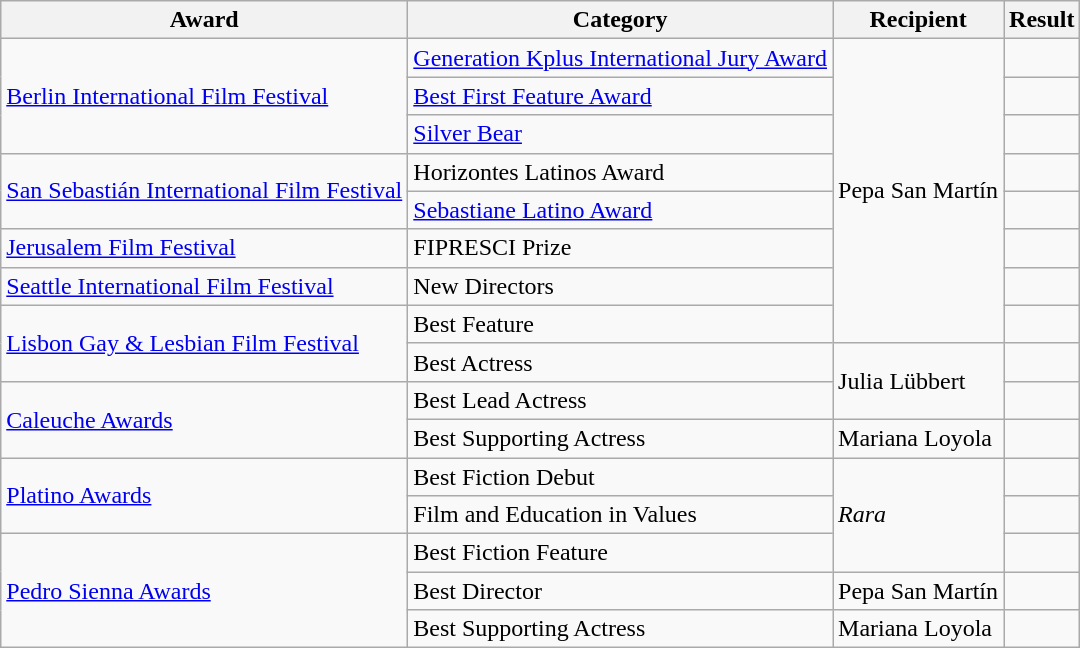<table class="wikitable">
<tr>
<th>Award</th>
<th>Category</th>
<th>Recipient</th>
<th>Result</th>
</tr>
<tr>
<td rowspan="3"><a href='#'>Berlin International Film Festival</a></td>
<td><a href='#'>Generation Kplus International Jury Award</a></td>
<td rowspan="8">Pepa San Martín</td>
<td></td>
</tr>
<tr>
<td><a href='#'>Best First Feature Award</a></td>
<td></td>
</tr>
<tr>
<td><a href='#'>Silver Bear</a></td>
<td></td>
</tr>
<tr>
<td rowspan="2"><a href='#'>San Sebastián International Film Festival</a></td>
<td>Horizontes Latinos Award</td>
<td></td>
</tr>
<tr>
<td><a href='#'>Sebastiane Latino Award</a></td>
<td></td>
</tr>
<tr>
<td><a href='#'>Jerusalem Film Festival</a></td>
<td>FIPRESCI Prize</td>
<td></td>
</tr>
<tr>
<td><a href='#'>Seattle International Film Festival</a></td>
<td>New Directors</td>
<td></td>
</tr>
<tr>
<td rowspan="2"><a href='#'>Lisbon Gay & Lesbian Film Festival</a></td>
<td>Best Feature</td>
<td></td>
</tr>
<tr>
<td>Best Actress</td>
<td rowspan="2">Julia Lübbert</td>
<td></td>
</tr>
<tr>
<td rowspan="2"><a href='#'>Caleuche Awards</a></td>
<td>Best Lead Actress</td>
<td></td>
</tr>
<tr>
<td>Best Supporting Actress</td>
<td>Mariana Loyola</td>
<td></td>
</tr>
<tr>
<td rowspan="2"><a href='#'>Platino Awards</a></td>
<td>Best Fiction Debut</td>
<td rowspan="3"><em>Rara</em></td>
<td></td>
</tr>
<tr>
<td>Film and Education in Values</td>
<td></td>
</tr>
<tr>
<td rowspan="3"><a href='#'>Pedro Sienna Awards</a></td>
<td>Best Fiction Feature</td>
<td></td>
</tr>
<tr>
<td>Best Director</td>
<td>Pepa San Martín</td>
<td></td>
</tr>
<tr>
<td>Best Supporting Actress</td>
<td>Mariana Loyola</td>
<td></td>
</tr>
</table>
